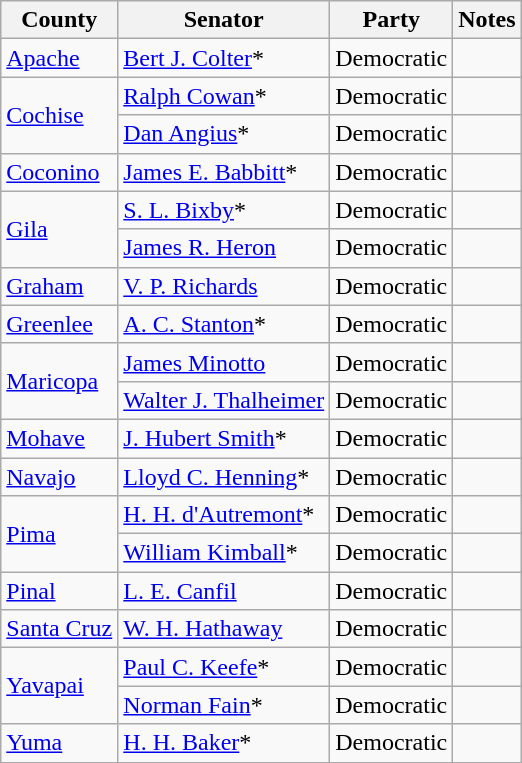<table class=wikitable>
<tr>
<th>County</th>
<th>Senator</th>
<th>Party</th>
<th>Notes</th>
</tr>
<tr>
<td><a href='#'>Apache</a></td>
<td><a href='#'>Bert J. Colter</a>*</td>
<td>Democratic</td>
<td></td>
</tr>
<tr>
<td rowspan="2"><a href='#'>Cochise</a></td>
<td><a href='#'>Ralph Cowan</a>*</td>
<td>Democratic</td>
<td></td>
</tr>
<tr>
<td><a href='#'>Dan Angius</a>*</td>
<td>Democratic</td>
<td></td>
</tr>
<tr>
<td><a href='#'>Coconino</a></td>
<td><a href='#'>James E. Babbitt</a>*</td>
<td>Democratic</td>
<td></td>
</tr>
<tr>
<td rowspan="2"><a href='#'>Gila</a></td>
<td><a href='#'>S. L. Bixby</a>*</td>
<td>Democratic</td>
<td></td>
</tr>
<tr>
<td><a href='#'>James R. Heron</a></td>
<td>Democratic</td>
<td></td>
</tr>
<tr>
<td><a href='#'>Graham</a></td>
<td><a href='#'>V. P. Richards</a></td>
<td>Democratic</td>
<td></td>
</tr>
<tr>
<td><a href='#'>Greenlee</a></td>
<td><a href='#'>A. C. Stanton</a>*</td>
<td>Democratic</td>
<td></td>
</tr>
<tr>
<td rowspan="2"><a href='#'>Maricopa</a></td>
<td><a href='#'>James Minotto</a></td>
<td>Democratic</td>
<td></td>
</tr>
<tr>
<td><a href='#'>Walter J. Thalheimer</a></td>
<td>Democratic</td>
<td></td>
</tr>
<tr>
<td><a href='#'>Mohave</a></td>
<td><a href='#'>J. Hubert Smith</a>*</td>
<td>Democratic</td>
<td></td>
</tr>
<tr>
<td><a href='#'>Navajo</a></td>
<td><a href='#'>Lloyd C. Henning</a>*</td>
<td>Democratic</td>
<td></td>
</tr>
<tr>
<td rowspan="2"><a href='#'>Pima</a></td>
<td><a href='#'>H. H. d'Autremont</a>*</td>
<td>Democratic</td>
<td></td>
</tr>
<tr>
<td><a href='#'>William Kimball</a>*</td>
<td>Democratic</td>
<td></td>
</tr>
<tr>
<td><a href='#'>Pinal</a></td>
<td><a href='#'>L. E. Canfil</a></td>
<td>Democratic</td>
<td></td>
</tr>
<tr>
<td><a href='#'>Santa Cruz</a></td>
<td><a href='#'>W. H. Hathaway</a></td>
<td>Democratic</td>
<td></td>
</tr>
<tr>
<td rowspan="2"><a href='#'>Yavapai</a></td>
<td><a href='#'>Paul C. Keefe</a>*</td>
<td>Democratic</td>
<td></td>
</tr>
<tr>
<td><a href='#'>Norman Fain</a>*</td>
<td>Democratic</td>
<td></td>
</tr>
<tr>
<td><a href='#'>Yuma</a></td>
<td><a href='#'>H. H. Baker</a>*</td>
<td>Democratic</td>
<td></td>
</tr>
<tr>
</tr>
</table>
